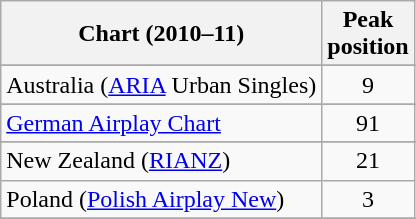<table class="wikitable sortable">
<tr>
<th>Chart (2010–11)</th>
<th>Peak<br>position</th>
</tr>
<tr>
</tr>
<tr>
<td>Australia (<a href='#'>ARIA</a> Urban Singles)</td>
<td style="text-align:center;">9</td>
</tr>
<tr>
</tr>
<tr>
</tr>
<tr>
</tr>
<tr>
</tr>
<tr>
</tr>
<tr>
</tr>
<tr>
</tr>
<tr>
</tr>
<tr>
</tr>
<tr>
<td align="left"><a href='#'>German Airplay Chart</a></td>
<td align="center">91</td>
</tr>
<tr>
</tr>
<tr>
</tr>
<tr>
</tr>
<tr>
<td>New Zealand (<a href='#'>RIANZ</a>)</td>
<td align="center">21</td>
</tr>
<tr>
<td>Poland (<a href='#'>Polish Airplay New</a>)</td>
<td align="center">3</td>
</tr>
<tr>
</tr>
<tr>
</tr>
<tr>
</tr>
<tr>
</tr>
<tr>
</tr>
<tr>
</tr>
<tr>
</tr>
<tr>
</tr>
<tr>
</tr>
<tr>
</tr>
</table>
